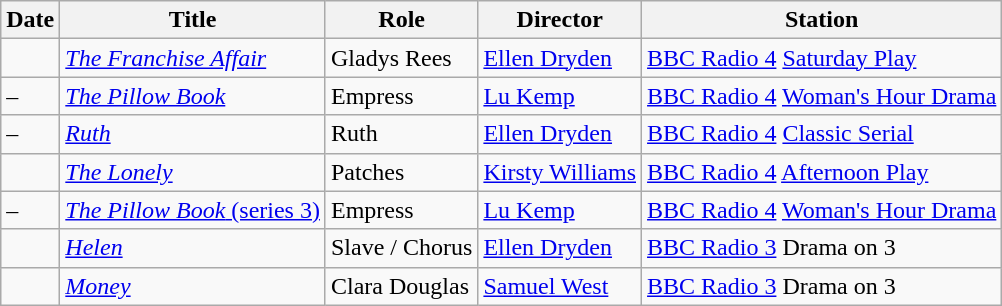<table class="wikitable sortable">
<tr>
<th>Date</th>
<th>Title</th>
<th>Role</th>
<th>Director</th>
<th>Station</th>
</tr>
<tr>
<td></td>
<td><em><a href='#'>The Franchise Affair</a></em></td>
<td>Gladys Rees</td>
<td><a href='#'>Ellen Dryden</a></td>
<td><a href='#'>BBC Radio 4</a> <a href='#'>Saturday Play</a></td>
</tr>
<tr>
<td> – </td>
<td><em><a href='#'>The Pillow Book</a></em></td>
<td>Empress</td>
<td><a href='#'>Lu Kemp</a></td>
<td><a href='#'>BBC Radio 4</a> <a href='#'>Woman's Hour Drama</a></td>
</tr>
<tr>
<td> – </td>
<td><em><a href='#'>Ruth</a></em></td>
<td>Ruth</td>
<td><a href='#'>Ellen Dryden</a></td>
<td><a href='#'>BBC Radio 4</a> <a href='#'>Classic Serial</a></td>
</tr>
<tr>
<td></td>
<td><em><a href='#'>The Lonely</a></em></td>
<td>Patches</td>
<td><a href='#'>Kirsty Williams</a></td>
<td><a href='#'>BBC Radio 4</a> <a href='#'>Afternoon Play</a></td>
</tr>
<tr>
<td> – </td>
<td><a href='#'><em>The Pillow Book</em> (series 3)</a></td>
<td>Empress</td>
<td><a href='#'>Lu Kemp</a></td>
<td><a href='#'>BBC Radio 4</a> <a href='#'>Woman's Hour Drama</a></td>
</tr>
<tr>
<td></td>
<td><em><a href='#'>Helen</a></em></td>
<td>Slave / Chorus</td>
<td><a href='#'>Ellen Dryden</a></td>
<td><a href='#'>BBC Radio 3</a> Drama on 3</td>
</tr>
<tr>
<td></td>
<td><em><a href='#'>Money</a></em></td>
<td>Clara Douglas</td>
<td><a href='#'>Samuel West</a></td>
<td><a href='#'>BBC Radio 3</a> Drama on 3</td>
</tr>
</table>
